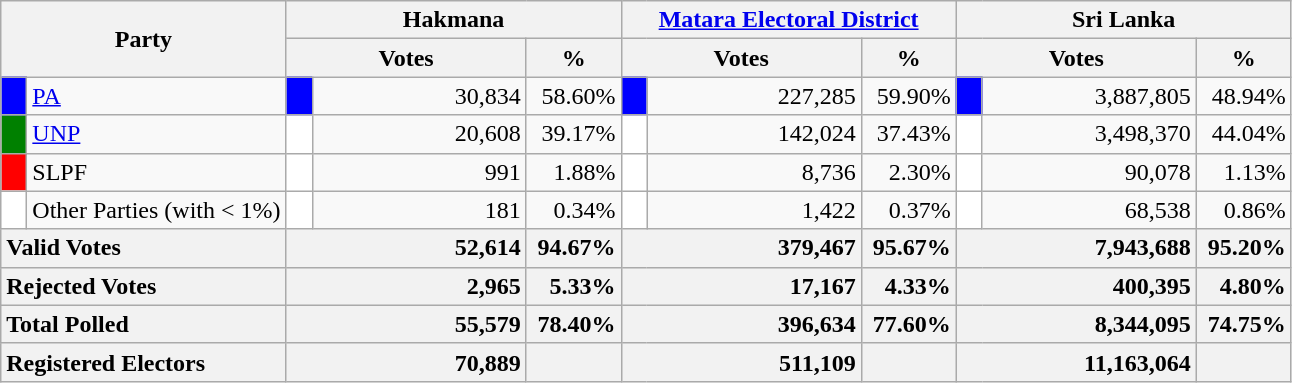<table class="wikitable">
<tr>
<th colspan="2" width="144px"rowspan="2">Party</th>
<th colspan="3" width="216px">Hakmana</th>
<th colspan="3" width="216px"><a href='#'>Matara Electoral District</a></th>
<th colspan="3" width="216px">Sri Lanka</th>
</tr>
<tr>
<th colspan="2" width="144px">Votes</th>
<th>%</th>
<th colspan="2" width="144px">Votes</th>
<th>%</th>
<th colspan="2" width="144px">Votes</th>
<th>%</th>
</tr>
<tr>
<td style="background-color:blue;" width="10px"></td>
<td style="text-align:left;"><a href='#'>PA</a></td>
<td style="background-color:blue;" width="10px"></td>
<td style="text-align:right;">30,834</td>
<td style="text-align:right;">58.60%</td>
<td style="background-color:blue;" width="10px"></td>
<td style="text-align:right;">227,285</td>
<td style="text-align:right;">59.90%</td>
<td style="background-color:blue;" width="10px"></td>
<td style="text-align:right;">3,887,805</td>
<td style="text-align:right;">48.94%</td>
</tr>
<tr>
<td style="background-color:green;" width="10px"></td>
<td style="text-align:left;"><a href='#'>UNP</a></td>
<td style="background-color:white;" width="10px"></td>
<td style="text-align:right;">20,608</td>
<td style="text-align:right;">39.17%</td>
<td style="background-color:white;" width="10px"></td>
<td style="text-align:right;">142,024</td>
<td style="text-align:right;">37.43%</td>
<td style="background-color:white;" width="10px"></td>
<td style="text-align:right;">3,498,370</td>
<td style="text-align:right;">44.04%</td>
</tr>
<tr>
<td style="background-color:red;" width="10px"></td>
<td style="text-align:left;">SLPF</td>
<td style="background-color:white;" width="10px"></td>
<td style="text-align:right;">991</td>
<td style="text-align:right;">1.88%</td>
<td style="background-color:white;" width="10px"></td>
<td style="text-align:right;">8,736</td>
<td style="text-align:right;">2.30%</td>
<td style="background-color:white;" width="10px"></td>
<td style="text-align:right;">90,078</td>
<td style="text-align:right;">1.13%</td>
</tr>
<tr>
<td style="background-color:white;" width="10px"></td>
<td style="text-align:left;">Other Parties (with < 1%)</td>
<td style="background-color:white;" width="10px"></td>
<td style="text-align:right;">181</td>
<td style="text-align:right;">0.34%</td>
<td style="background-color:white;" width="10px"></td>
<td style="text-align:right;">1,422</td>
<td style="text-align:right;">0.37%</td>
<td style="background-color:white;" width="10px"></td>
<td style="text-align:right;">68,538</td>
<td style="text-align:right;">0.86%</td>
</tr>
<tr>
<th colspan="2" width="144px"style="text-align:left;">Valid Votes</th>
<th style="text-align:right;"colspan="2" width="144px">52,614</th>
<th style="text-align:right;">94.67%</th>
<th style="text-align:right;"colspan="2" width="144px">379,467</th>
<th style="text-align:right;">95.67%</th>
<th style="text-align:right;"colspan="2" width="144px">7,943,688</th>
<th style="text-align:right;">95.20%</th>
</tr>
<tr>
<th colspan="2" width="144px"style="text-align:left;">Rejected Votes</th>
<th style="text-align:right;"colspan="2" width="144px">2,965</th>
<th style="text-align:right;">5.33%</th>
<th style="text-align:right;"colspan="2" width="144px">17,167</th>
<th style="text-align:right;">4.33%</th>
<th style="text-align:right;"colspan="2" width="144px">400,395</th>
<th style="text-align:right;">4.80%</th>
</tr>
<tr>
<th colspan="2" width="144px"style="text-align:left;">Total Polled</th>
<th style="text-align:right;"colspan="2" width="144px">55,579</th>
<th style="text-align:right;">78.40%</th>
<th style="text-align:right;"colspan="2" width="144px">396,634</th>
<th style="text-align:right;">77.60%</th>
<th style="text-align:right;"colspan="2" width="144px">8,344,095</th>
<th style="text-align:right;">74.75%</th>
</tr>
<tr>
<th colspan="2" width="144px"style="text-align:left;">Registered Electors</th>
<th style="text-align:right;"colspan="2" width="144px">70,889</th>
<th></th>
<th style="text-align:right;"colspan="2" width="144px">511,109</th>
<th></th>
<th style="text-align:right;"colspan="2" width="144px">11,163,064</th>
<th></th>
</tr>
</table>
